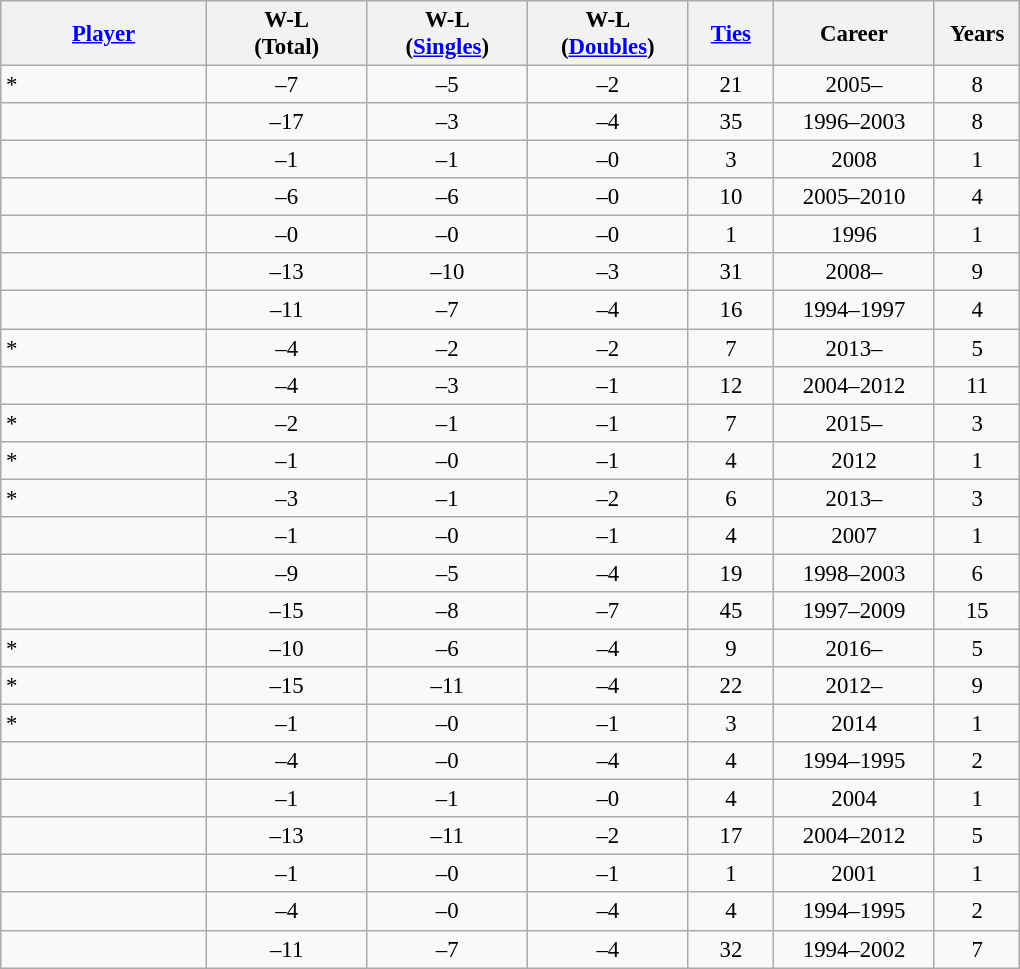<table class="wikitable sortable" style="text-align: center; font-size: 95%;">
<tr>
<th width=130><a href='#'>Player</a></th>
<th width=100>W-L<br>(Total)</th>
<th width=100>W-L<br>(<a href='#'>Singles</a>)</th>
<th width=100>W-L<br>(<a href='#'>Doubles</a>)</th>
<th width=50><a href='#'>Ties</a></th>
<th width=100>Career</th>
<th width=50>Years</th>
</tr>
<tr>
<td align="left"> *</td>
<td>–7</td>
<td>–5</td>
<td>–2</td>
<td>21</td>
<td>2005–</td>
<td>8</td>
</tr>
<tr>
<td align="left"></td>
<td>–17</td>
<td>–3</td>
<td>–4</td>
<td>35</td>
<td>1996–2003</td>
<td>8</td>
</tr>
<tr>
<td align="left"></td>
<td>–1</td>
<td>–1</td>
<td>–0</td>
<td>3</td>
<td>2008</td>
<td>1</td>
</tr>
<tr>
<td align="left"></td>
<td>–6</td>
<td>–6</td>
<td>–0</td>
<td>10</td>
<td>2005–2010</td>
<td>4</td>
</tr>
<tr>
<td align="left"></td>
<td>–0</td>
<td>–0</td>
<td>–0</td>
<td>1</td>
<td>1996</td>
<td>1</td>
</tr>
<tr>
<td align="left"></td>
<td>–13</td>
<td>–10</td>
<td>–3</td>
<td>31</td>
<td>2008–</td>
<td>9</td>
</tr>
<tr>
<td align="left"></td>
<td>–11</td>
<td>–7</td>
<td>–4</td>
<td>16</td>
<td>1994–1997</td>
<td>4</td>
</tr>
<tr>
<td align="left"> *</td>
<td>–4</td>
<td>–2</td>
<td>–2</td>
<td>7</td>
<td>2013–</td>
<td>5</td>
</tr>
<tr>
<td align="left"></td>
<td>–4</td>
<td>–3</td>
<td>–1</td>
<td>12</td>
<td>2004–2012</td>
<td>11</td>
</tr>
<tr>
<td align="left"> *</td>
<td>–2</td>
<td>–1</td>
<td>–1</td>
<td>7</td>
<td>2015–</td>
<td>3</td>
</tr>
<tr>
<td align="left"> *</td>
<td>–1</td>
<td>–0</td>
<td>–1</td>
<td>4</td>
<td>2012</td>
<td>1</td>
</tr>
<tr>
<td align="left"> *</td>
<td>–3</td>
<td>–1</td>
<td>–2</td>
<td>6</td>
<td>2013–</td>
<td>3</td>
</tr>
<tr>
<td align="left"></td>
<td>–1</td>
<td>–0</td>
<td>–1</td>
<td>4</td>
<td>2007</td>
<td>1</td>
</tr>
<tr>
<td align="left"></td>
<td>–9</td>
<td>–5</td>
<td>–4</td>
<td>19</td>
<td>1998–2003</td>
<td>6</td>
</tr>
<tr>
<td align="left"></td>
<td>–15</td>
<td>–8</td>
<td>–7</td>
<td>45</td>
<td>1997–2009</td>
<td>15</td>
</tr>
<tr>
<td align="left"> *</td>
<td>–10</td>
<td>–6</td>
<td>–4</td>
<td>9</td>
<td>2016–</td>
<td>5</td>
</tr>
<tr>
<td align="left"> *</td>
<td>–15</td>
<td>–11</td>
<td>–4</td>
<td>22</td>
<td>2012–</td>
<td>9</td>
</tr>
<tr>
<td align="left"> *</td>
<td>–1</td>
<td>–0</td>
<td>–1</td>
<td>3</td>
<td>2014</td>
<td>1</td>
</tr>
<tr>
<td align="left"></td>
<td>–4</td>
<td>–0</td>
<td>–4</td>
<td>4</td>
<td>1994–1995</td>
<td>2</td>
</tr>
<tr>
<td align="left"></td>
<td>–1</td>
<td>–1</td>
<td>–0</td>
<td>4</td>
<td>2004</td>
<td>1</td>
</tr>
<tr>
<td align="left"></td>
<td>–13</td>
<td>–11</td>
<td>–2</td>
<td>17</td>
<td>2004–2012</td>
<td>5</td>
</tr>
<tr>
<td align="left"></td>
<td>–1</td>
<td>–0</td>
<td>–1</td>
<td>1</td>
<td>2001</td>
<td>1</td>
</tr>
<tr>
<td align="left"></td>
<td>–4</td>
<td>–0</td>
<td>–4</td>
<td>4</td>
<td>1994–1995</td>
<td>2</td>
</tr>
<tr>
<td align="left"></td>
<td>–11</td>
<td>–7</td>
<td>–4</td>
<td>32</td>
<td>1994–2002</td>
<td>7</td>
</tr>
</table>
